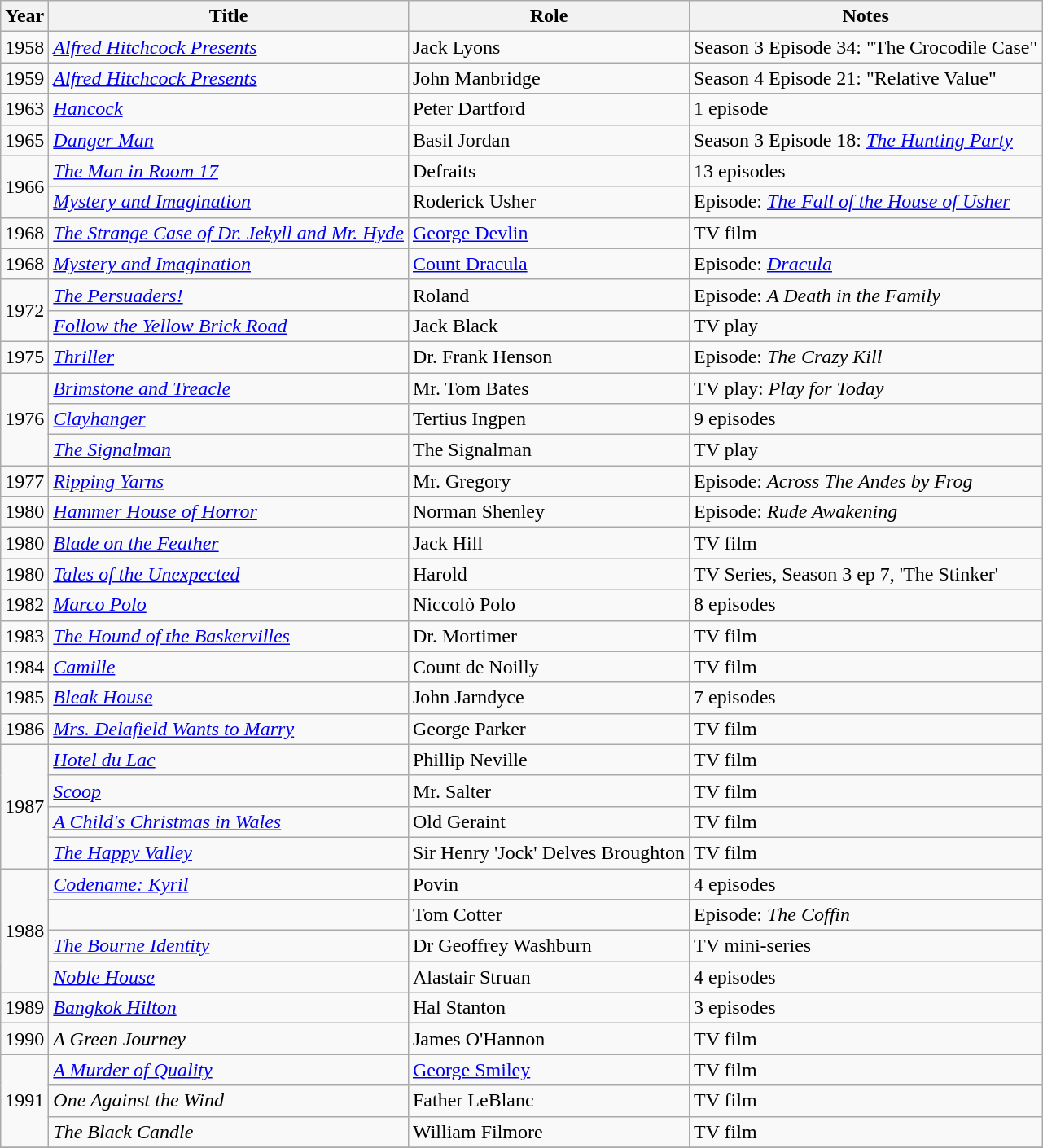<table class="wikitable" style="font-size: 100%;">
<tr>
<th>Year</th>
<th>Title</th>
<th>Role</th>
<th>Notes</th>
</tr>
<tr>
<td>1958</td>
<td><em><a href='#'>Alfred Hitchcock Presents</a></em></td>
<td>Jack Lyons</td>
<td>Season 3 Episode 34: "The Crocodile Case"</td>
</tr>
<tr>
<td>1959</td>
<td><em><a href='#'>Alfred Hitchcock Presents</a></em></td>
<td>John Manbridge</td>
<td>Season 4 Episode 21: "Relative Value"</td>
</tr>
<tr>
<td>1963</td>
<td><em><a href='#'>Hancock</a></em></td>
<td>Peter Dartford</td>
<td>1 episode</td>
</tr>
<tr>
<td>1965</td>
<td><em><a href='#'>Danger Man</a></em></td>
<td>Basil Jordan</td>
<td>Season 3 Episode 18: <em><a href='#'>The Hunting Party</a></em></td>
</tr>
<tr>
<td rowspan="2">1966</td>
<td><em><a href='#'>The Man in Room 17</a></em></td>
<td>Defraits</td>
<td>13 episodes</td>
</tr>
<tr>
<td><em><a href='#'>Mystery and Imagination</a></em></td>
<td>Roderick Usher</td>
<td>Episode: <em><a href='#'>The Fall of the House of Usher</a></em></td>
</tr>
<tr>
<td>1968</td>
<td><em><a href='#'>The Strange Case of Dr. Jekyll and Mr. Hyde</a></em></td>
<td><a href='#'>George Devlin</a></td>
<td>TV film</td>
</tr>
<tr>
<td>1968</td>
<td><em><a href='#'>Mystery and Imagination</a></em></td>
<td><a href='#'>Count Dracula</a></td>
<td>Episode: <em><a href='#'>Dracula</a></em></td>
</tr>
<tr>
<td rowspan="2">1972</td>
<td><em><a href='#'>The Persuaders!</a></em></td>
<td>Roland</td>
<td>Episode: <em>A Death in the Family</em></td>
</tr>
<tr>
<td><em><a href='#'>Follow the Yellow Brick Road</a></em></td>
<td>Jack Black</td>
<td>TV play</td>
</tr>
<tr>
<td>1975</td>
<td><em><a href='#'>Thriller</a></em></td>
<td>Dr. Frank Henson</td>
<td>Episode: <em>The Crazy Kill</em></td>
</tr>
<tr>
<td rowspan="3">1976</td>
<td><em><a href='#'>Brimstone and Treacle</a></em></td>
<td>Mr. Tom Bates</td>
<td>TV play: <em>Play for Today</em></td>
</tr>
<tr>
<td><em><a href='#'>Clayhanger</a></em></td>
<td>Tertius Ingpen</td>
<td>9 episodes</td>
</tr>
<tr>
<td><em><a href='#'>The Signalman</a></em></td>
<td>The Signalman</td>
<td>TV play</td>
</tr>
<tr>
<td rowspan="1">1977</td>
<td><em><a href='#'>Ripping Yarns</a></em></td>
<td>Mr. Gregory</td>
<td>Episode: <em>Across The Andes by Frog</em></td>
</tr>
<tr>
<td>1980</td>
<td><em><a href='#'>Hammer House of Horror</a></em></td>
<td>Norman Shenley</td>
<td>Episode: <em>Rude Awakening</em></td>
</tr>
<tr>
<td>1980</td>
<td><em><a href='#'>Blade on the Feather</a></em></td>
<td>Jack Hill</td>
<td>TV film</td>
</tr>
<tr>
<td>1980</td>
<td><em><a href='#'>Tales of the Unexpected</a></em></td>
<td>Harold</td>
<td>TV Series, Season 3 ep 7, 'The Stinker'</td>
</tr>
<tr>
<td>1982</td>
<td><em><a href='#'>Marco Polo</a></em></td>
<td>Niccolò Polo</td>
<td>8 episodes</td>
</tr>
<tr>
<td>1983</td>
<td><em><a href='#'>The Hound of the Baskervilles</a></em></td>
<td>Dr. Mortimer</td>
<td>TV film</td>
</tr>
<tr>
<td>1984</td>
<td><em><a href='#'>Camille</a></em></td>
<td>Count de Noilly</td>
<td>TV film</td>
</tr>
<tr>
<td>1985</td>
<td><em><a href='#'>Bleak House</a></em></td>
<td>John Jarndyce</td>
<td>7 episodes</td>
</tr>
<tr>
<td>1986</td>
<td><em><a href='#'>Mrs. Delafield Wants to Marry</a></em></td>
<td>George Parker</td>
<td>TV film</td>
</tr>
<tr>
<td rowspan="4">1987</td>
<td><em><a href='#'>Hotel du Lac</a></em></td>
<td>Phillip Neville</td>
<td>TV film</td>
</tr>
<tr>
<td><em><a href='#'>Scoop</a></em></td>
<td>Mr. Salter</td>
<td>TV film</td>
</tr>
<tr>
<td><em><a href='#'>A Child's Christmas in Wales</a></em></td>
<td>Old Geraint</td>
<td>TV film</td>
</tr>
<tr>
<td><em><a href='#'>The Happy Valley</a></em></td>
<td>Sir Henry 'Jock' Delves Broughton</td>
<td>TV film</td>
</tr>
<tr>
<td rowspan="4">1988</td>
<td><em><a href='#'>Codename: Kyril</a></em></td>
<td>Povin</td>
<td>4 episodes</td>
</tr>
<tr>
<td><em></em></td>
<td>Tom Cotter</td>
<td>Episode: <em>The Coffin</em></td>
</tr>
<tr>
<td><em><a href='#'>The Bourne Identity</a></em></td>
<td>Dr Geoffrey Washburn</td>
<td>TV mini-series</td>
</tr>
<tr>
<td><em><a href='#'>Noble House</a></em></td>
<td>Alastair Struan</td>
<td>4 episodes</td>
</tr>
<tr>
<td>1989</td>
<td><em><a href='#'>Bangkok Hilton</a></em></td>
<td>Hal Stanton</td>
<td>3 episodes</td>
</tr>
<tr>
<td>1990</td>
<td><em>A Green Journey</em></td>
<td>James O'Hannon</td>
<td>TV film</td>
</tr>
<tr>
<td rowspan="3">1991</td>
<td><em><a href='#'>A Murder of Quality</a></em></td>
<td><a href='#'>George Smiley</a></td>
<td>TV film</td>
</tr>
<tr>
<td><em>One Against the Wind</em></td>
<td>Father LeBlanc</td>
<td>TV film</td>
</tr>
<tr>
<td><em>The Black Candle</em></td>
<td>William Filmore</td>
<td>TV film</td>
</tr>
<tr>
</tr>
</table>
